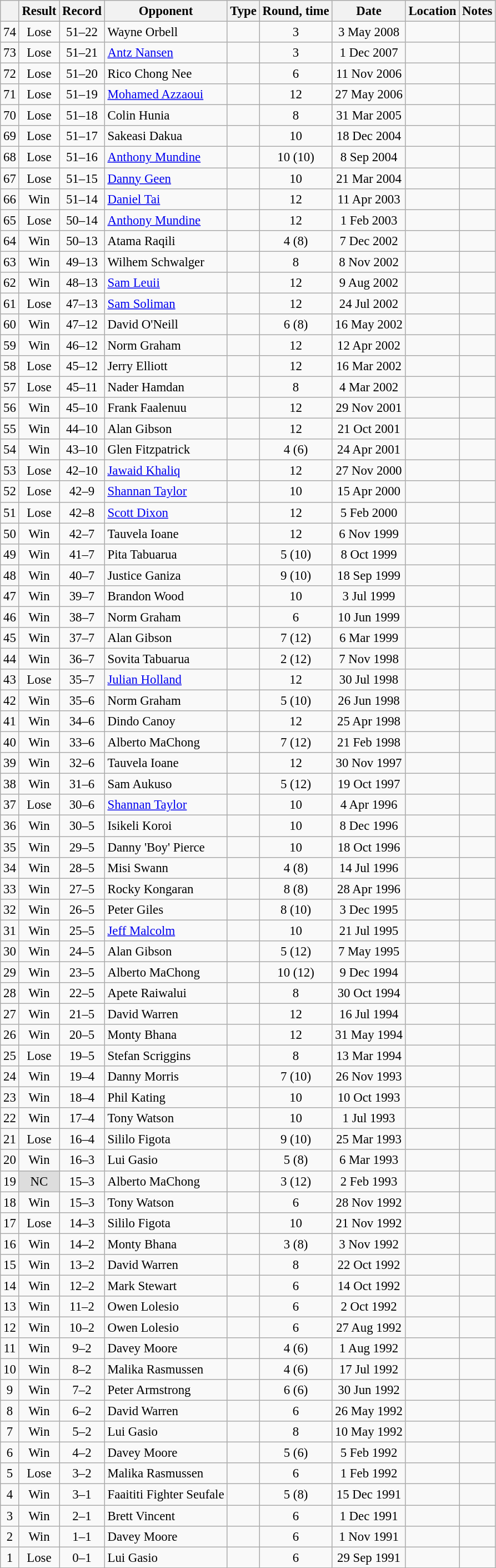<table class="wikitable" style="text-align:center; font-size:95%">
<tr>
<th></th>
<th>Result</th>
<th>Record</th>
<th>Opponent</th>
<th>Type</th>
<th>Round, time</th>
<th>Date</th>
<th>Location</th>
<th>Notes</th>
</tr>
<tr>
<td>74</td>
<td>Lose</td>
<td>51–22<br><small></small></td>
<td style="text-align:left;"> Wayne Orbell</td>
<td></td>
<td>3</td>
<td>3 May 2008</td>
<td style="text-align:left;"> </td>
<td></td>
</tr>
<tr>
<td>73</td>
<td>Lose</td>
<td>51–21<br><small></small></td>
<td style="text-align:left;"> <a href='#'>Antz Nansen</a></td>
<td></td>
<td>3</td>
<td>1 Dec 2007</td>
<td style="text-align:left;"> </td>
<td></td>
</tr>
<tr>
<td>72</td>
<td>Lose</td>
<td>51–20<br><small></small></td>
<td style="text-align:left;"> Rico Chong Nee</td>
<td></td>
<td>6</td>
<td>11 Nov 2006</td>
<td style="text-align:left;"> </td>
<td></td>
</tr>
<tr>
<td>71</td>
<td>Lose</td>
<td>51–19<br><small></small></td>
<td style="text-align:left;"> <a href='#'>Mohamed Azzaoui</a></td>
<td></td>
<td>12</td>
<td>27 May 2006</td>
<td style="text-align:left;"> </td>
<td style="text-align:left;"></td>
</tr>
<tr>
<td>70</td>
<td>Lose</td>
<td>51–18<br><small></small></td>
<td style="text-align:left;"> Colin Hunia</td>
<td></td>
<td>8</td>
<td>31 Mar 2005</td>
<td style="text-align:left;"> </td>
<td></td>
</tr>
<tr>
<td>69</td>
<td>Lose</td>
<td>51–17<br><small></small></td>
<td style="text-align:left;"> Sakeasi Dakua</td>
<td></td>
<td>10</td>
<td>18 Dec 2004</td>
<td style="text-align:left;"> </td>
<td></td>
</tr>
<tr>
<td>68</td>
<td>Lose</td>
<td>51–16<br><small></small></td>
<td style="text-align:left;"> <a href='#'>Anthony Mundine</a></td>
<td></td>
<td>10 (10) </td>
<td>8 Sep 2004</td>
<td style="text-align:left;"> </td>
<td></td>
</tr>
<tr>
<td>67</td>
<td>Lose</td>
<td>51–15<br><small></small></td>
<td style="text-align:left;"> <a href='#'>Danny Geen</a></td>
<td></td>
<td>10</td>
<td>21 Mar 2004</td>
<td style="text-align:left;"> </td>
<td></td>
</tr>
<tr>
<td>66</td>
<td>Win</td>
<td>51–14<br><small></small></td>
<td style="text-align:left;"> <a href='#'>Daniel Tai</a></td>
<td></td>
<td>12</td>
<td>11 Apr 2003</td>
<td style="text-align:left;"> </td>
<td style="text-align:left;"></td>
</tr>
<tr>
<td>65</td>
<td>Lose</td>
<td>50–14<br><small></small></td>
<td style="text-align:left;"> <a href='#'>Anthony Mundine</a></td>
<td></td>
<td>12</td>
<td>1 Feb 2003</td>
<td style="text-align:left;"> </td>
<td style="text-align:left;"></td>
</tr>
<tr>
<td>64</td>
<td>Win</td>
<td>50–13<br><small></small></td>
<td style="text-align:left;"> Atama Raqili</td>
<td></td>
<td>4 (8)</td>
<td>7 Dec 2002</td>
<td style="text-align:left;"> </td>
<td></td>
</tr>
<tr>
<td>63</td>
<td>Win</td>
<td>49–13<br><small></small></td>
<td style="text-align:left;"> Wilhem Schwalger</td>
<td></td>
<td>8</td>
<td>8 Nov 2002</td>
<td style="text-align:left;"> </td>
<td></td>
</tr>
<tr>
<td>62</td>
<td>Win</td>
<td>48–13<br><small></small></td>
<td style="text-align:left;"> <a href='#'>Sam Leuii</a></td>
<td></td>
<td>12</td>
<td>9 Aug 2002</td>
<td style="text-align:left;"> </td>
<td style="text-align:left;"></td>
</tr>
<tr>
<td>61</td>
<td>Lose</td>
<td>47–13<br><small></small></td>
<td style="text-align:left;"> <a href='#'>Sam Soliman</a></td>
<td></td>
<td>12</td>
<td>24 Jul 2002</td>
<td style="text-align:left;"> </td>
<td style="text-align:left;"></td>
</tr>
<tr>
<td>60</td>
<td>Win</td>
<td>47–12<br><small></small></td>
<td style="text-align:left;"> David O'Neill</td>
<td></td>
<td>6 (8)</td>
<td>16 May 2002</td>
<td style="text-align:left;"> </td>
<td></td>
</tr>
<tr>
<td>59</td>
<td>Win</td>
<td>46–12<br><small></small></td>
<td style="text-align:left;"> Norm Graham</td>
<td></td>
<td>12</td>
<td>12 Apr 2002</td>
<td style="text-align:left;"> </td>
<td style="text-align:left;"></td>
</tr>
<tr>
<td>58</td>
<td>Lose</td>
<td>45–12<br><small></small></td>
<td style="text-align:left;"> Jerry Elliott</td>
<td></td>
<td>12</td>
<td>16 Mar 2002</td>
<td style="text-align:left;"> </td>
<td style="text-align:left;"></td>
</tr>
<tr>
<td>57</td>
<td>Lose</td>
<td>45–11<br><small></small></td>
<td style="text-align:left;"> Nader Hamdan</td>
<td></td>
<td>8</td>
<td>4 Mar 2002</td>
<td style="text-align:left;"> </td>
<td></td>
</tr>
<tr>
<td>56</td>
<td>Win</td>
<td>45–10<br><small></small></td>
<td style="text-align:left;"> Frank Faalenuu</td>
<td></td>
<td>12</td>
<td>29 Nov 2001</td>
<td style="text-align:left;"> </td>
<td style="text-align:left;"></td>
</tr>
<tr>
<td>55</td>
<td>Win</td>
<td>44–10<br><small></small></td>
<td style="text-align:left;"> Alan Gibson</td>
<td></td>
<td>12</td>
<td>21 Oct 2001</td>
<td style="text-align:left;"> </td>
<td style="text-align:left;"></td>
</tr>
<tr>
<td>54</td>
<td>Win</td>
<td>43–10<br><small></small></td>
<td style="text-align:left;"> Glen Fitzpatrick</td>
<td></td>
<td>4 (6)</td>
<td>24 Apr 2001</td>
<td style="text-align:left;"> </td>
<td></td>
</tr>
<tr>
<td>53</td>
<td>Lose</td>
<td>42–10<br><small></small></td>
<td style="text-align:left;"> <a href='#'>Jawaid Khaliq</a></td>
<td></td>
<td>12</td>
<td>27 Nov 2000</td>
<td style="text-align:left;"> </td>
<td style="text-align:left;"></td>
</tr>
<tr>
<td>52</td>
<td>Lose</td>
<td>42–9<br><small></small></td>
<td style="text-align:left;"> <a href='#'>Shannan Taylor</a></td>
<td></td>
<td>10</td>
<td>15 Apr 2000</td>
<td style="text-align:left;"> </td>
<td></td>
</tr>
<tr>
<td>51</td>
<td>Lose</td>
<td>42–8<br><small></small></td>
<td style="text-align:left;"> <a href='#'>Scott Dixon</a></td>
<td></td>
<td>12</td>
<td>5 Feb 2000</td>
<td style="text-align:left;"> </td>
<td style="text-align:left;"></td>
</tr>
<tr>
<td>50</td>
<td>Win</td>
<td>42–7<br><small></small></td>
<td style="text-align:left;"> Tauvela Ioane</td>
<td></td>
<td>12</td>
<td>6 Nov 1999</td>
<td style="text-align:left;"> </td>
<td style="text-align:left;"></td>
</tr>
<tr>
<td>49</td>
<td>Win</td>
<td>41–7<br><small></small></td>
<td style="text-align:left;"> Pita Tabuarua</td>
<td></td>
<td>5 (10)</td>
<td>8 Oct 1999</td>
<td style="text-align:left;"> </td>
<td></td>
</tr>
<tr>
<td>48</td>
<td>Win</td>
<td>40–7<br><small></small></td>
<td style="text-align:left;"> Justice Ganiza</td>
<td></td>
<td>9 (10)</td>
<td>18 Sep 1999</td>
<td style="text-align:left;"> </td>
<td></td>
</tr>
<tr>
<td>47</td>
<td>Win</td>
<td>39–7<br><small></small></td>
<td style="text-align:left;"> Brandon Wood</td>
<td></td>
<td>10</td>
<td>3 Jul 1999</td>
<td style="text-align:left;"> </td>
<td></td>
</tr>
<tr>
<td>46</td>
<td>Win</td>
<td>38–7<br><small></small></td>
<td style="text-align:left;"> Norm Graham</td>
<td></td>
<td>6</td>
<td>10 Jun 1999</td>
<td style="text-align:left;"> </td>
<td></td>
</tr>
<tr>
<td>45</td>
<td>Win</td>
<td>37–7<br><small></small></td>
<td style="text-align:left;"> Alan Gibson</td>
<td></td>
<td>7 (12)</td>
<td>6 Mar 1999</td>
<td style="text-align:left;"> </td>
<td style="text-align:left;"></td>
</tr>
<tr>
<td>44</td>
<td>Win</td>
<td>36–7<br><small></small></td>
<td style="text-align:left;"> Sovita Tabuarua</td>
<td></td>
<td>2 (12)</td>
<td>7 Nov 1998</td>
<td style="text-align:left;"> </td>
<td style="text-align:left;"></td>
</tr>
<tr>
<td>43</td>
<td>Lose</td>
<td>35–7<br><small></small></td>
<td style="text-align:left;"> <a href='#'>Julian Holland</a></td>
<td></td>
<td>12</td>
<td>30 Jul 1998</td>
<td style="text-align:left;"> </td>
<td style="text-align:left;"></td>
</tr>
<tr>
<td>42</td>
<td>Win</td>
<td>35–6<br><small></small></td>
<td style="text-align:left;"> Norm Graham</td>
<td></td>
<td>5 (10)</td>
<td>26 Jun 1998</td>
<td style="text-align:left;"> </td>
<td></td>
</tr>
<tr>
<td>41</td>
<td>Win</td>
<td>34–6<br><small></small></td>
<td style="text-align:left;"> Dindo Canoy</td>
<td></td>
<td>12</td>
<td>25 Apr 1998</td>
<td style="text-align:left;"> </td>
<td></td>
</tr>
<tr>
<td>40</td>
<td>Win</td>
<td>33–6<br><small></small></td>
<td style="text-align:left;"> Alberto MaChong</td>
<td></td>
<td>7 (12)</td>
<td>21 Feb 1998</td>
<td style="text-align:left;"> </td>
<td style="text-align:left;"></td>
</tr>
<tr>
<td>39</td>
<td>Win</td>
<td>32–6<br><small></small></td>
<td style="text-align:left;"> Tauvela Ioane</td>
<td></td>
<td>12</td>
<td>30 Nov 1997</td>
<td style="text-align:left;"> </td>
<td style="text-align:left;"></td>
</tr>
<tr>
<td>38</td>
<td>Win</td>
<td>31–6<br><small></small></td>
<td style="text-align:left;"> Sam Aukuso</td>
<td></td>
<td>5 (12)</td>
<td>19 Oct 1997</td>
<td style="text-align:left;"> </td>
<td style="text-align:left;"></td>
</tr>
<tr>
<td>37</td>
<td>Lose</td>
<td>30–6<br><small></small></td>
<td style="text-align:left;"> <a href='#'>Shannan Taylor</a></td>
<td></td>
<td>10</td>
<td>4 Apr 1996</td>
<td style="text-align:left;"> </td>
<td></td>
</tr>
<tr>
<td>36</td>
<td>Win</td>
<td>30–5<br><small></small></td>
<td style="text-align:left;"> Isikeli Koroi</td>
<td></td>
<td>10</td>
<td>8 Dec 1996</td>
<td style="text-align:left;"> </td>
<td></td>
</tr>
<tr>
<td>35</td>
<td>Win</td>
<td>29–5<br><small></small></td>
<td style="text-align:left;"> Danny 'Boy' Pierce</td>
<td></td>
<td>10</td>
<td>18 Oct 1996</td>
<td style="text-align:left;"> </td>
<td></td>
</tr>
<tr>
<td>34</td>
<td>Win</td>
<td>28–5<br><small></small></td>
<td style="text-align:left;"> Misi Swann</td>
<td></td>
<td>4 (8)</td>
<td>14 Jul 1996</td>
<td style="text-align:left;"> </td>
<td></td>
</tr>
<tr>
<td>33</td>
<td>Win</td>
<td>27–5<br><small></small></td>
<td style="text-align:left;"> Rocky Kongaran</td>
<td></td>
<td>8 (8)</td>
<td>28 Apr 1996</td>
<td style="text-align:left;"> </td>
<td></td>
</tr>
<tr>
<td>32</td>
<td>Win</td>
<td>26–5<br><small></small></td>
<td style="text-align:left;"> Peter Giles</td>
<td></td>
<td>8 (10)</td>
<td>3 Dec 1995</td>
<td style="text-align:left;"> </td>
<td></td>
</tr>
<tr>
<td>31</td>
<td>Win</td>
<td>25–5<br><small></small></td>
<td style="text-align:left;"> <a href='#'>Jeff Malcolm</a></td>
<td></td>
<td>10</td>
<td>21 Jul 1995</td>
<td style="text-align:left;"> </td>
<td></td>
</tr>
<tr>
<td>30</td>
<td>Win</td>
<td>24–5<br><small></small></td>
<td style="text-align:left;"> Alan Gibson</td>
<td></td>
<td>5 (12)</td>
<td>7 May 1995</td>
<td style="text-align:left;"> </td>
<td style="text-align:left;"></td>
</tr>
<tr>
<td>29</td>
<td>Win</td>
<td>23–5<br><small></small></td>
<td style="text-align:left;"> Alberto MaChong</td>
<td></td>
<td>10 (12)</td>
<td>9 Dec 1994</td>
<td style="text-align:left;"> </td>
<td style="text-align:left;"></td>
</tr>
<tr>
<td>28</td>
<td>Win</td>
<td>22–5<br><small></small></td>
<td style="text-align:left;"> Apete Raiwalui</td>
<td></td>
<td>8</td>
<td>30 Oct 1994</td>
<td style="text-align:left;"> </td>
<td></td>
</tr>
<tr>
<td>27</td>
<td>Win</td>
<td>21–5<br><small></small></td>
<td style="text-align:left;"> David Warren</td>
<td></td>
<td>12</td>
<td>16 Jul 1994</td>
<td style="text-align:left;"> </td>
<td style="text-align:left;"></td>
</tr>
<tr>
<td>26</td>
<td>Win</td>
<td>20–5<br><small></small></td>
<td style="text-align:left;"> Monty Bhana</td>
<td></td>
<td>12</td>
<td>31 May 1994</td>
<td style="text-align:left;"> </td>
<td style="text-align:left;"></td>
</tr>
<tr>
<td>25</td>
<td>Lose</td>
<td>19–5<br><small></small></td>
<td style="text-align:left;"> Stefan Scriggins</td>
<td></td>
<td>8</td>
<td>13 Mar 1994</td>
<td style="text-align:left;"> </td>
<td></td>
</tr>
<tr>
<td>24</td>
<td>Win</td>
<td>19–4<br><small></small></td>
<td style="text-align:left;"> Danny Morris</td>
<td></td>
<td>7 (10)</td>
<td>26 Nov 1993</td>
<td style="text-align:left;"> </td>
<td></td>
</tr>
<tr>
<td>23</td>
<td>Win</td>
<td>18–4<br><small></small></td>
<td style="text-align:left;"> Phil Kating</td>
<td></td>
<td>10</td>
<td>10 Oct 1993</td>
<td style="text-align:left;"> </td>
<td></td>
</tr>
<tr>
<td>22</td>
<td>Win</td>
<td>17–4<br><small></small></td>
<td style="text-align:left;"> Tony Watson</td>
<td></td>
<td>10</td>
<td>1 Jul 1993</td>
<td style="text-align:left;"> </td>
<td></td>
</tr>
<tr>
<td>21</td>
<td>Lose</td>
<td>16–4<br><small></small></td>
<td style="text-align:left;"> Sililo Figota</td>
<td></td>
<td>9 (10)</td>
<td>25 Mar 1993</td>
<td style="text-align:left;"> </td>
<td></td>
</tr>
<tr>
<td>20</td>
<td>Win</td>
<td>16–3<br><small></small></td>
<td style="text-align:left;"> Lui Gasio</td>
<td></td>
<td>5 (8)</td>
<td>6 Mar 1993</td>
<td style="text-align:left;"> </td>
<td></td>
</tr>
<tr>
<td>19</td>
<td style="background:#ddd;">NC</td>
<td>15–3<br><small></small></td>
<td style="text-align:left;"> Alberto MaChong</td>
<td></td>
<td>3 (12)</td>
<td>2 Feb 1993</td>
<td style="text-align:left;"> </td>
<td style="text-align:left;"></td>
</tr>
<tr>
<td>18</td>
<td>Win</td>
<td>15–3</td>
<td style="text-align:left;"> Tony Watson</td>
<td></td>
<td>6</td>
<td>28 Nov 1992</td>
<td style="text-align:left;"> </td>
<td></td>
</tr>
<tr>
<td>17</td>
<td>Lose</td>
<td>14–3</td>
<td style="text-align:left;"> Sililo Figota</td>
<td></td>
<td>10</td>
<td>21 Nov 1992</td>
<td style="text-align:left;"> </td>
<td style="text-align:left;"></td>
</tr>
<tr>
<td>16</td>
<td>Win</td>
<td>14–2</td>
<td style="text-align:left;"> Monty Bhana</td>
<td></td>
<td>3 (8)</td>
<td>3 Nov 1992</td>
<td style="text-align:left;"> </td>
<td></td>
</tr>
<tr>
<td>15</td>
<td>Win</td>
<td>13–2</td>
<td style="text-align:left;"> David Warren</td>
<td></td>
<td>8</td>
<td>22 Oct 1992</td>
<td style="text-align:left;"> </td>
<td></td>
</tr>
<tr>
<td>14</td>
<td>Win</td>
<td>12–2</td>
<td style="text-align:left;"> Mark Stewart</td>
<td></td>
<td>6</td>
<td>14 Oct 1992</td>
<td style="text-align:left;"> </td>
<td></td>
</tr>
<tr>
<td>13</td>
<td>Win</td>
<td>11–2</td>
<td style="text-align:left;"> Owen Lolesio</td>
<td></td>
<td>6</td>
<td>2 Oct 1992</td>
<td style="text-align:left;"> </td>
<td></td>
</tr>
<tr>
<td>12</td>
<td>Win</td>
<td>10–2</td>
<td style="text-align:left;"> Owen Lolesio</td>
<td></td>
<td>6</td>
<td>27 Aug 1992</td>
<td style="text-align:left;"> </td>
<td></td>
</tr>
<tr>
<td>11</td>
<td>Win</td>
<td>9–2</td>
<td style="text-align:left;"> Davey Moore</td>
<td></td>
<td>4 (6)</td>
<td>1 Aug 1992</td>
<td style="text-align:left;"> </td>
<td></td>
</tr>
<tr>
<td>10</td>
<td>Win</td>
<td>8–2</td>
<td style="text-align:left;"> Malika Rasmussen</td>
<td></td>
<td>4 (6)</td>
<td>17 Jul 1992</td>
<td style="text-align:left;"> </td>
<td></td>
</tr>
<tr>
<td>9</td>
<td>Win</td>
<td>7–2</td>
<td style="text-align:left;"> Peter Armstrong</td>
<td></td>
<td>6 (6)</td>
<td>30 Jun 1992</td>
<td style="text-align:left;"> </td>
<td></td>
</tr>
<tr>
<td>8</td>
<td>Win</td>
<td>6–2</td>
<td style="text-align:left;"> David Warren</td>
<td></td>
<td>6</td>
<td>26 May 1992</td>
<td style="text-align:left;"> </td>
<td></td>
</tr>
<tr>
<td>7</td>
<td>Win</td>
<td>5–2</td>
<td style="text-align:left;"> Lui Gasio</td>
<td></td>
<td>8</td>
<td>10 May 1992</td>
<td style="text-align:left;"> </td>
<td></td>
</tr>
<tr>
<td>6</td>
<td>Win</td>
<td>4–2</td>
<td style="text-align:left;"> Davey Moore</td>
<td></td>
<td>5 (6)</td>
<td>5 Feb 1992</td>
<td style="text-align:left;"> </td>
<td></td>
</tr>
<tr>
<td>5</td>
<td>Lose</td>
<td>3–2</td>
<td style="text-align:left;"> Malika Rasmussen</td>
<td></td>
<td>6</td>
<td>1 Feb 1992</td>
<td style="text-align:left;"> </td>
<td></td>
</tr>
<tr>
<td>4</td>
<td>Win</td>
<td>3–1</td>
<td style="text-align:left;"> Faaititi Fighter Seufale</td>
<td></td>
<td>5 (8)</td>
<td>15 Dec 1991</td>
<td style="text-align:left;"> </td>
<td></td>
</tr>
<tr>
<td>3</td>
<td>Win</td>
<td>2–1</td>
<td style="text-align:left;"> Brett Vincent</td>
<td></td>
<td>6</td>
<td>1 Dec 1991</td>
<td style="text-align:left;"> </td>
<td></td>
</tr>
<tr>
<td>2</td>
<td>Win</td>
<td>1–1</td>
<td style="text-align:left;"> Davey Moore</td>
<td></td>
<td>6</td>
<td>1 Nov 1991</td>
<td style="text-align:left;"> </td>
<td></td>
</tr>
<tr>
<td>1</td>
<td>Lose</td>
<td>0–1</td>
<td style="text-align:left;"> Lui Gasio</td>
<td></td>
<td>6</td>
<td>29 Sep 1991</td>
<td style="text-align:left;"> </td>
<td style="text-align:left;"></td>
</tr>
</table>
